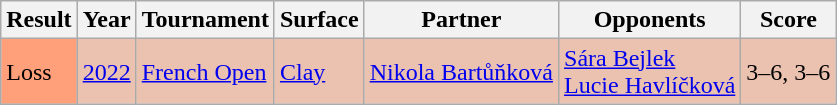<table class="sortable wikitable">
<tr>
<th>Result</th>
<th>Year</th>
<th>Tournament</th>
<th>Surface</th>
<th>Partner</th>
<th>Opponents</th>
<th>Score</th>
</tr>
<tr bgcolor=ebc2af>
<td style="background:#ffa07a;">Loss</td>
<td><a href='#'>2022</a></td>
<td><a href='#'>French Open</a></td>
<td><a href='#'>Clay</a></td>
<td> <a href='#'>Nikola Bartůňková</a></td>
<td> <a href='#'>Sára Bejlek</a> <br>  <a href='#'>Lucie Havlíčková</a></td>
<td>3–6, 3–6</td>
</tr>
</table>
